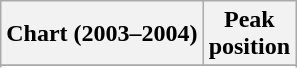<table class="wikitable sortable plainrowheaders" style="text-align:center">
<tr>
<th>Chart (2003–2004)</th>
<th>Peak<br>position</th>
</tr>
<tr>
</tr>
<tr>
</tr>
<tr>
</tr>
<tr>
</tr>
<tr>
</tr>
<tr>
</tr>
<tr>
</tr>
<tr>
</tr>
</table>
